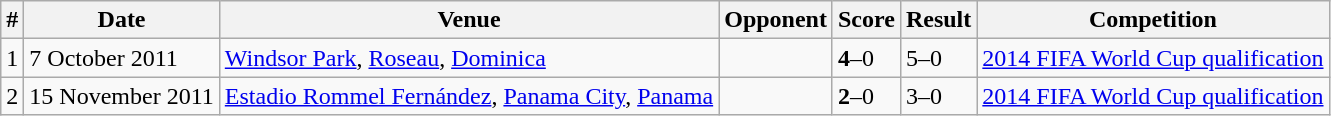<table class="wikitable">
<tr>
<th>#</th>
<th>Date</th>
<th>Venue</th>
<th>Opponent</th>
<th>Score</th>
<th>Result</th>
<th>Competition</th>
</tr>
<tr>
<td>1</td>
<td>7 October 2011</td>
<td><a href='#'>Windsor Park</a>, <a href='#'>Roseau</a>, <a href='#'>Dominica</a></td>
<td></td>
<td><strong>4</strong>–0</td>
<td>5–0</td>
<td><a href='#'>2014 FIFA World Cup qualification</a></td>
</tr>
<tr>
<td>2</td>
<td>15 November 2011</td>
<td><a href='#'>Estadio Rommel Fernández</a>, <a href='#'>Panama City</a>, <a href='#'>Panama</a></td>
<td></td>
<td><strong>2</strong>–0</td>
<td>3–0</td>
<td><a href='#'>2014 FIFA World Cup qualification</a></td>
</tr>
</table>
